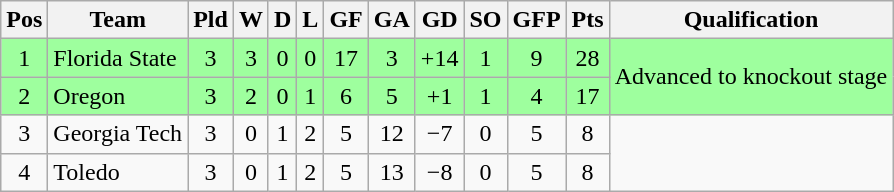<table class="wikitable" style="text-align:center">
<tr>
<th>Pos</th>
<th>Team</th>
<th>Pld</th>
<th>W</th>
<th>D</th>
<th>L</th>
<th>GF</th>
<th>GA</th>
<th>GD</th>
<th>SO</th>
<th>GFP</th>
<th>Pts</th>
<th>Qualification</th>
</tr>
<tr bgcolor="#9eff9e">
<td>1</td>
<td style="text-align:left">Florida State</td>
<td>3</td>
<td>3</td>
<td>0</td>
<td>0</td>
<td>17</td>
<td>3</td>
<td>+14</td>
<td>1</td>
<td>9</td>
<td>28</td>
<td rowspan="2">Advanced to knockout stage</td>
</tr>
<tr bgcolor="#9eff9e">
<td>2</td>
<td style="text-align:left">Oregon</td>
<td>3</td>
<td>2</td>
<td>0</td>
<td>1</td>
<td>6</td>
<td>5</td>
<td>+1</td>
<td>1</td>
<td>4</td>
<td>17</td>
</tr>
<tr>
<td>3</td>
<td style="text-align:left">Georgia Tech</td>
<td>3</td>
<td>0</td>
<td>1</td>
<td>2</td>
<td>5</td>
<td>12</td>
<td>−7</td>
<td>0</td>
<td>5</td>
<td>8</td>
<td rowspan="2"></td>
</tr>
<tr>
<td>4</td>
<td style="text-align:left">Toledo</td>
<td>3</td>
<td>0</td>
<td>1</td>
<td>2</td>
<td>5</td>
<td>13</td>
<td>−8</td>
<td>0</td>
<td>5</td>
<td>8</td>
</tr>
</table>
